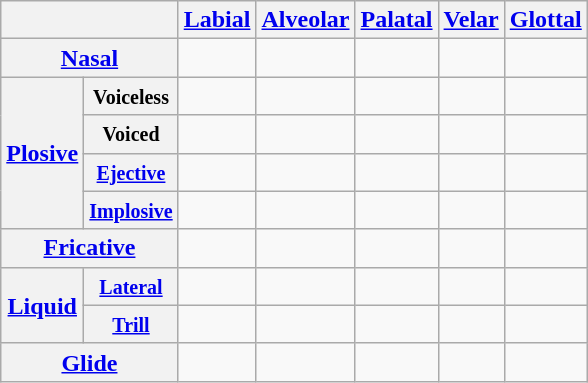<table class="wikitable" style="text-align:center;">
<tr>
<th colspan="2"></th>
<th><a href='#'>Labial</a></th>
<th><a href='#'>Alveolar</a></th>
<th><a href='#'>Palatal</a></th>
<th><a href='#'>Velar</a></th>
<th><a href='#'>Glottal</a></th>
</tr>
<tr>
<th colspan="2"><a href='#'>Nasal</a></th>
<td></td>
<td></td>
<td></td>
<td></td>
<td></td>
</tr>
<tr>
<th rowspan="4"><a href='#'>Plosive</a></th>
<th><small>Voiceless</small></th>
<td></td>
<td></td>
<td></td>
<td></td>
<td></td>
</tr>
<tr>
<th><small>Voiced</small></th>
<td></td>
<td></td>
<td></td>
<td></td>
<td></td>
</tr>
<tr>
<th><small><a href='#'>Ejective</a></small></th>
<td></td>
<td></td>
<td></td>
<td></td>
<td></td>
</tr>
<tr>
<th><small><a href='#'>Implosive</a></small></th>
<td></td>
<td></td>
<td></td>
<td></td>
<td></td>
</tr>
<tr>
<th colspan="2"><a href='#'>Fricative</a></th>
<td></td>
<td></td>
<td></td>
<td></td>
<td></td>
</tr>
<tr>
<th rowspan="2"><a href='#'>Liquid</a></th>
<th><small><a href='#'>Lateral</a></small></th>
<td></td>
<td></td>
<td></td>
<td></td>
<td></td>
</tr>
<tr>
<th><small><a href='#'>Trill</a></small></th>
<td></td>
<td></td>
<td></td>
<td></td>
<td></td>
</tr>
<tr>
<th colspan="2"><a href='#'>Glide</a></th>
<td></td>
<td></td>
<td></td>
<td></td>
<td></td>
</tr>
</table>
